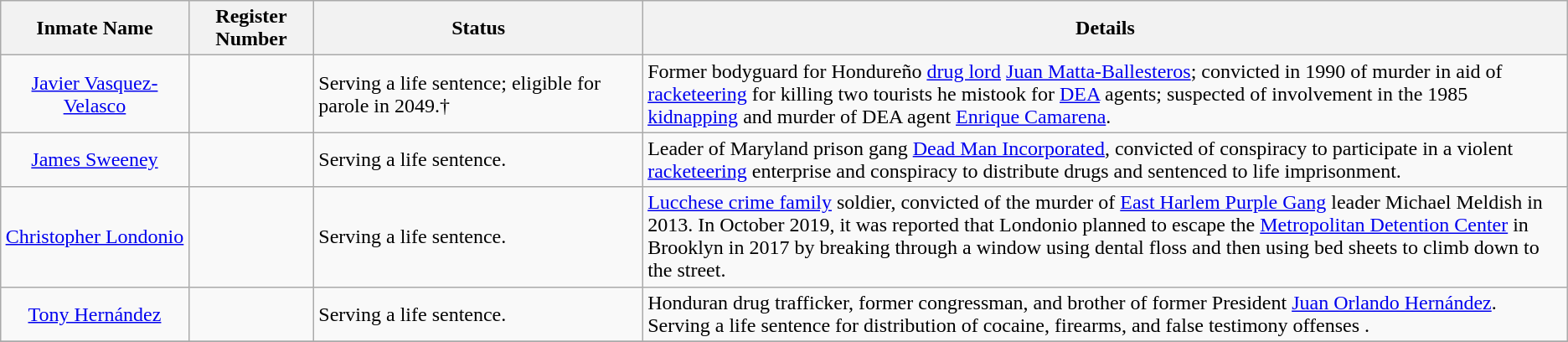<table class="wikitable sortable">
<tr>
<th width=12%>Inmate Name</th>
<th width=8%>Register Number</th>
<th width=21%>Status</th>
<th width=59%>Details</th>
</tr>
<tr>
<td style="text-align:center;"><a href='#'>Javier Vasquez-Velasco</a></td>
<td style="text-align:center;"></td>
<td>Serving a life sentence; eligible for parole in 2049.†</td>
<td>Former bodyguard for Hondureño <a href='#'>drug lord</a> <a href='#'>Juan Matta-Ballesteros</a>; convicted in 1990 of murder in aid of <a href='#'>racketeering</a> for killing two tourists he mistook for <a href='#'>DEA</a> agents; suspected of involvement in the 1985 <a href='#'>kidnapping</a> and murder of DEA agent <a href='#'>Enrique Camarena</a>.</td>
</tr>
<tr>
<td style="text-align:center;"><a href='#'>James Sweeney</a></td>
<td style="text-align:center;"></td>
<td>Serving a life sentence.</td>
<td>Leader of Maryland prison gang <a href='#'>Dead Man Incorporated</a>, convicted of conspiracy to participate in a violent <a href='#'>racketeering</a> enterprise and conspiracy to distribute drugs and sentenced to life imprisonment. </td>
</tr>
<tr>
<td style="text-align:center;"><a href='#'>Christopher Londonio</a></td>
<td style="text-align:center;"></td>
<td>Serving a life sentence.</td>
<td><a href='#'>Lucchese crime family</a> soldier, convicted of the murder of <a href='#'>East Harlem Purple Gang</a> leader Michael Meldish in 2013. In October 2019, it was reported that Londonio planned to escape the <a href='#'>Metropolitan Detention Center</a> in Brooklyn in 2017 by breaking through a window using dental floss and then using bed sheets to climb down to the street.</td>
</tr>
<tr>
<td style="text-align:center;"><a href='#'>Tony Hernández</a></td>
<td style="text-align:center;"></td>
<td>Serving a life sentence.</td>
<td>Honduran drug trafficker, former congressman, and brother of former President <a href='#'>Juan Orlando Hernández</a>. Serving a life sentence for distribution of cocaine, firearms, and false testimony offenses .</td>
</tr>
<tr>
</tr>
</table>
